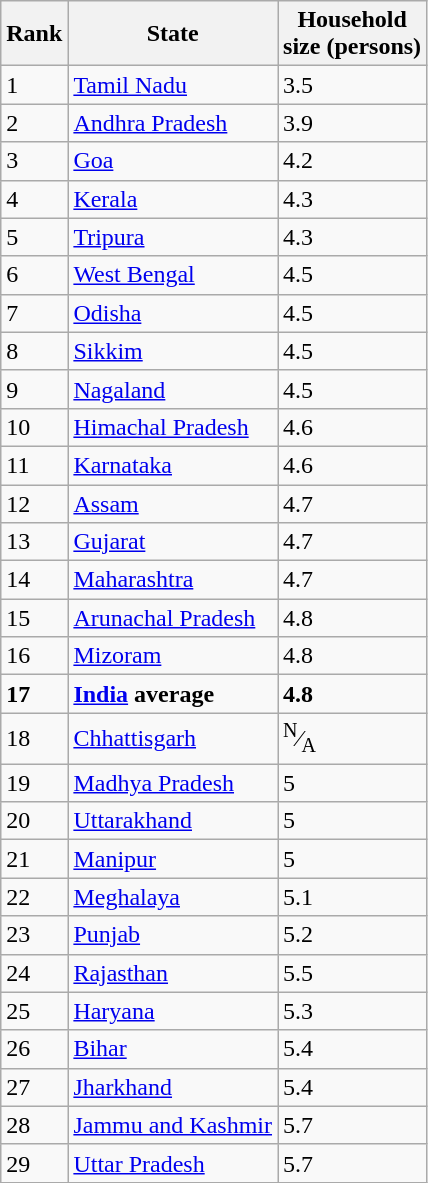<table class="wikitable sortable">
<tr>
<th>Rank</th>
<th>State</th>
<th>Household<br>size (persons)</th>
</tr>
<tr>
<td>1</td>
<td><a href='#'>Tamil Nadu</a></td>
<td>3.5</td>
</tr>
<tr>
<td>2</td>
<td><a href='#'>Andhra Pradesh</a></td>
<td>3.9</td>
</tr>
<tr>
<td>3</td>
<td><a href='#'>Goa</a></td>
<td>4.2</td>
</tr>
<tr>
<td>4</td>
<td><a href='#'>Kerala</a></td>
<td>4.3</td>
</tr>
<tr>
<td>5</td>
<td><a href='#'>Tripura</a></td>
<td>4.3</td>
</tr>
<tr>
<td>6</td>
<td><a href='#'>West Bengal</a></td>
<td>4.5</td>
</tr>
<tr>
<td>7</td>
<td><a href='#'>Odisha</a></td>
<td>4.5</td>
</tr>
<tr>
<td>8</td>
<td><a href='#'>Sikkim</a></td>
<td>4.5</td>
</tr>
<tr>
<td>9</td>
<td><a href='#'>Nagaland</a></td>
<td>4.5</td>
</tr>
<tr>
<td>10</td>
<td><a href='#'>Himachal Pradesh</a></td>
<td>4.6</td>
</tr>
<tr>
<td>11</td>
<td><a href='#'>Karnataka</a></td>
<td>4.6</td>
</tr>
<tr>
<td>12</td>
<td><a href='#'>Assam</a></td>
<td>4.7</td>
</tr>
<tr>
<td>13</td>
<td><a href='#'>Gujarat</a></td>
<td>4.7</td>
</tr>
<tr>
<td>14</td>
<td><a href='#'>Maharashtra</a></td>
<td>4.7</td>
</tr>
<tr>
<td>15</td>
<td><a href='#'>Arunachal Pradesh</a></td>
<td>4.8</td>
</tr>
<tr>
<td>16</td>
<td><a href='#'>Mizoram</a></td>
<td>4.8</td>
</tr>
<tr>
<td><strong>17</strong></td>
<td><strong><a href='#'>India</a> average</strong></td>
<td><strong>4.8</strong></td>
</tr>
<tr>
<td>18</td>
<td><a href='#'>Chhattisgarh</a></td>
<td><sup>N</sup>⁄<sub>A</sub></td>
</tr>
<tr>
<td>19</td>
<td><a href='#'>Madhya Pradesh</a></td>
<td>5</td>
</tr>
<tr>
<td>20</td>
<td><a href='#'>Uttarakhand</a></td>
<td>5</td>
</tr>
<tr>
<td>21</td>
<td><a href='#'>Manipur</a></td>
<td>5</td>
</tr>
<tr>
<td>22</td>
<td><a href='#'>Meghalaya</a></td>
<td>5.1</td>
</tr>
<tr>
<td>23</td>
<td><a href='#'>Punjab</a></td>
<td>5.2</td>
</tr>
<tr>
<td>24</td>
<td><a href='#'>Rajasthan</a></td>
<td>5.5</td>
</tr>
<tr>
<td>25</td>
<td><a href='#'>Haryana</a></td>
<td>5.3</td>
</tr>
<tr>
<td>26</td>
<td><a href='#'>Bihar</a></td>
<td>5.4</td>
</tr>
<tr>
<td>27</td>
<td><a href='#'>Jharkhand</a></td>
<td>5.4</td>
</tr>
<tr>
<td>28</td>
<td><a href='#'>Jammu and Kashmir</a></td>
<td>5.7</td>
</tr>
<tr>
<td>29</td>
<td><a href='#'>Uttar Pradesh</a></td>
<td>5.7</td>
</tr>
</table>
